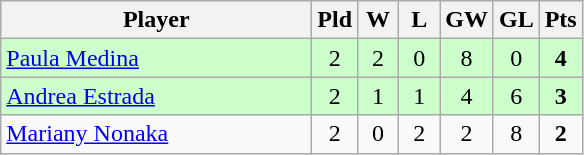<table class="wikitable" style="text-align:center">
<tr>
<th width=200>Player</th>
<th width=20>Pld</th>
<th width=20>W</th>
<th width=20>L</th>
<th width=20>GW</th>
<th width=20>GL</th>
<th width=20>Pts</th>
</tr>
<tr bgcolor="ccffcc">
<td style="text-align:left;"> <a href='#'>Paula Medina</a></td>
<td>2</td>
<td>2</td>
<td>0</td>
<td>8</td>
<td>0</td>
<td><strong>4</strong></td>
</tr>
<tr bgcolor="ccffcc">
<td style="text-align:left;"> <a href='#'>Andrea Estrada</a></td>
<td>2</td>
<td>1</td>
<td>1</td>
<td>4</td>
<td>6</td>
<td><strong>3</strong></td>
</tr>
<tr>
<td style="text-align:left;"> <a href='#'>Mariany Nonaka</a></td>
<td>2</td>
<td>0</td>
<td>2</td>
<td>2</td>
<td>8</td>
<td><strong>2</strong></td>
</tr>
</table>
